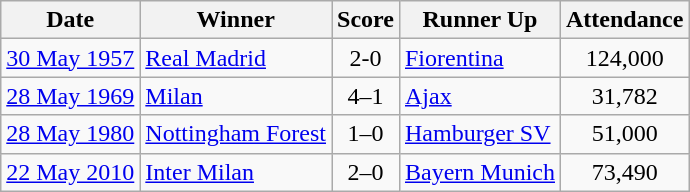<table class="wikitable">
<tr>
<th>Date</th>
<th>Winner</th>
<th>Score</th>
<th>Runner Up</th>
<th>Attendance</th>
</tr>
<tr>
<td><a href='#'>30 May 1957</a></td>
<td> <a href='#'>Real Madrid</a></td>
<td style="text-align:center">2-0</td>
<td> <a href='#'>Fiorentina</a></td>
<td style="text-align:center">124,000</td>
</tr>
<tr>
<td><a href='#'>28 May 1969</a></td>
<td> <a href='#'>Milan</a></td>
<td style="text-align:center">4–1</td>
<td> <a href='#'>Ajax</a></td>
<td style="text-align:center">31,782</td>
</tr>
<tr>
<td><a href='#'>28 May 1980</a></td>
<td> <a href='#'>Nottingham Forest</a></td>
<td style="text-align:center">1–0</td>
<td> <a href='#'>Hamburger SV</a></td>
<td style="text-align:center">51,000</td>
</tr>
<tr>
<td><a href='#'>22 May 2010</a></td>
<td> <a href='#'>Inter Milan</a></td>
<td style="text-align:center">2–0</td>
<td> <a href='#'>Bayern Munich</a></td>
<td style="text-align:center">73,490</td>
</tr>
</table>
